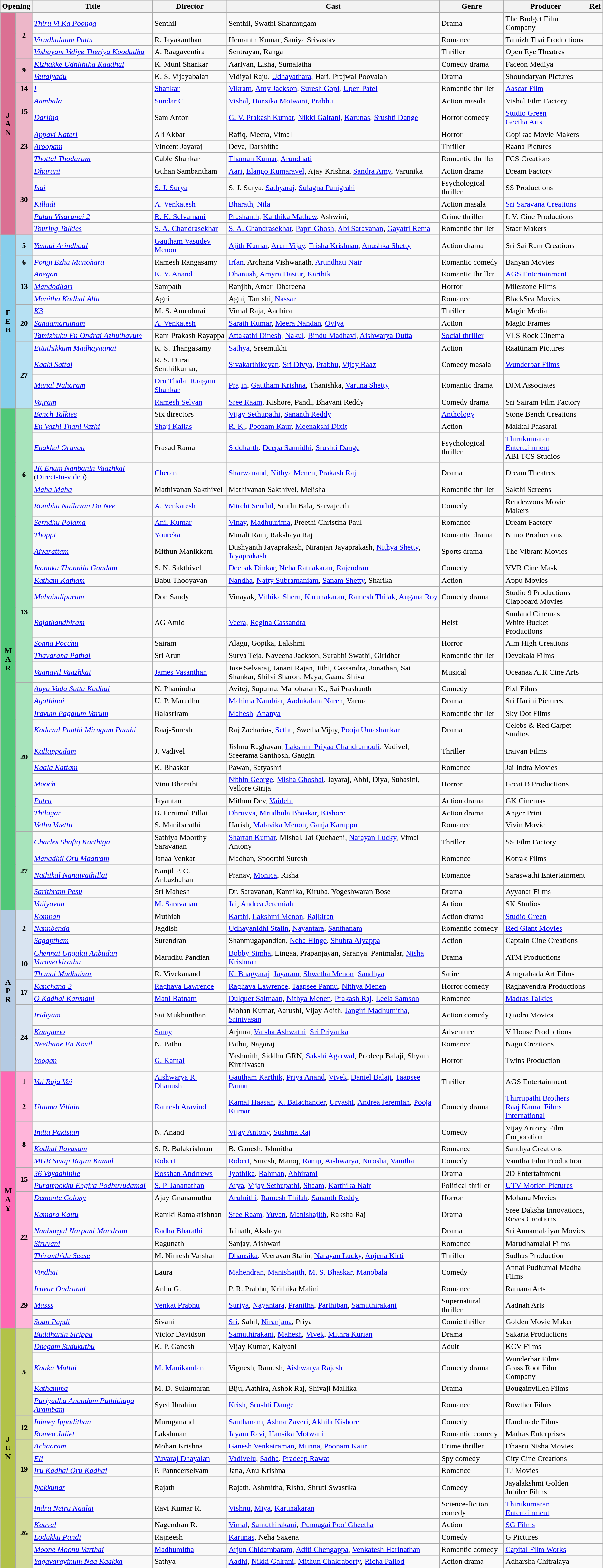<table class="wikitable" id="wikitable-20150601">
<tr>
<th colspan="2">Opening</th>
<th style="width:20%;">Title</th>
<th>Director</th>
<th>Cast</th>
<th>Genre</th>
<th>Producer</th>
<th>Ref</th>
</tr>
<tr January! style="text-align:center;">
<td rowspan="17"   style="background:#db7093;"><strong>J<br>A<br>N</strong></td>
<td rowspan="4" style="background:#edb7c9;"><strong>2</strong></td>
</tr>
<tr>
<td><em><a href='#'>Thiru Vi Ka Poonga</a></em></td>
<td>Senthil</td>
<td>Senthil, Swathi Shanmugam</td>
<td>Drama</td>
<td>The Budget Film Company</td>
<td></td>
</tr>
<tr>
<td><em><a href='#'>Virudhalaam Pattu</a></em></td>
<td>R. Jayakanthan</td>
<td>Hemanth Kumar, Saniya Srivastav</td>
<td>Romance</td>
<td>Tamizh Thai Productions</td>
<td></td>
</tr>
<tr>
<td><em><a href='#'>Vishayam Veliye Theriya Koodadhu</a></em></td>
<td>A. Raagaventira</td>
<td>Sentrayan, Ranga</td>
<td>Thriller</td>
<td>Open Eye Theatres</td>
<td></td>
</tr>
<tr>
<td rowspan="2" style="text-align:center; background:#edb7c9;"><strong>9</strong></td>
<td><em><a href='#'>Kizhakke Udhiththa Kaadhal</a></em></td>
<td>K. Muni Shankar</td>
<td>Aariyan, Lisha, Sumalatha</td>
<td>Comedy drama</td>
<td>Faceon Mediya</td>
<td></td>
</tr>
<tr>
<td><em><a href='#'>Vettaiyadu</a></em></td>
<td>K. S. Vijayabalan</td>
<td>Vidiyal Raju, <a href='#'>Udhayathara</a>, Hari, Prajwal Poovaiah</td>
<td>Drama</td>
<td>Shoundaryan Pictures</td>
<td></td>
</tr>
<tr>
<td style="text-align:center; background:#edb7c9;"><strong>14</strong></td>
<td><em><a href='#'>I</a></em></td>
<td><a href='#'>Shankar</a></td>
<td><a href='#'>Vikram</a>, <a href='#'>Amy Jackson</a>, <a href='#'>Suresh Gopi</a>, <a href='#'>Upen Patel</a></td>
<td>Romantic thriller</td>
<td><a href='#'>Aascar Film</a></td>
<td></td>
</tr>
<tr>
<td rowspan="2" style="text-align:center; background:#edb7c9;"><strong>15</strong></td>
<td><em><a href='#'>Aambala</a></em></td>
<td><a href='#'>Sundar C</a></td>
<td><a href='#'>Vishal</a>, <a href='#'>Hansika Motwani</a>, <a href='#'>Prabhu</a></td>
<td>Action masala</td>
<td>Vishal Film Factory</td>
<td></td>
</tr>
<tr>
<td><em><a href='#'>Darling</a></em></td>
<td>Sam Anton</td>
<td><a href='#'>G. V. Prakash Kumar</a>, <a href='#'>Nikki Galrani</a>, <a href='#'>Karunas</a>, <a href='#'>Srushti Dange</a></td>
<td>Horror comedy</td>
<td><a href='#'>Studio Green</a><br><a href='#'>Geetha Arts</a></td>
<td></td>
</tr>
<tr>
<td rowspan="3" style="text-align:center; background:#edb7c9;"><strong>23</strong></td>
<td><em><a href='#'>Appavi Kateri</a></em></td>
<td>Ali Akbar</td>
<td>Rafiq, Meera, Vimal</td>
<td>Horror</td>
<td>Gopikaa Movie Makers</td>
<td></td>
</tr>
<tr>
<td><em><a href='#'>Aroopam</a></em></td>
<td>Vincent Jayaraj</td>
<td>Deva, Darshitha</td>
<td>Thriller</td>
<td>Raana Pictures</td>
<td></td>
</tr>
<tr>
<td><em><a href='#'>Thottal Thodarum</a></em></td>
<td>Cable Shankar</td>
<td><a href='#'>Thaman Kumar</a>, <a href='#'>Arundhati</a></td>
<td>Romantic thriller</td>
<td>FCS Creations</td>
<td></td>
</tr>
<tr>
<td rowspan="5" style="text-align:center; background:#edb7c9;"><strong>30</strong></td>
<td><em><a href='#'>Dharani</a></em></td>
<td>Guhan Sambantham</td>
<td><a href='#'>Aari</a>, <a href='#'>Elango Kumaravel</a>, Ajay Krishna, <a href='#'>Sandra Amy</a>, Varunika</td>
<td>Action drama</td>
<td>Dream Factory</td>
<td></td>
</tr>
<tr>
<td><em><a href='#'>Isai</a></em></td>
<td><a href='#'>S. J. Surya</a></td>
<td>S. J. Surya, <a href='#'>Sathyaraj</a>, <a href='#'>Sulagna Panigrahi</a></td>
<td>Psychological thriller</td>
<td>SS Productions</td>
<td></td>
</tr>
<tr>
<td><em><a href='#'>Killadi</a></em></td>
<td><a href='#'>A. Venkatesh</a></td>
<td><a href='#'>Bharath</a>, <a href='#'>Nila</a></td>
<td>Action masala</td>
<td><a href='#'>Sri Saravana Creations</a></td>
<td></td>
</tr>
<tr>
<td><em><a href='#'>Pulan Visaranai 2</a></em></td>
<td><a href='#'>R. K. Selvamani</a></td>
<td><a href='#'>Prashanth</a>, <a href='#'>Karthika Mathew</a>, Ashwini, </td>
<td>Crime thriller</td>
<td>I. V. Cine Productions</td>
<td></td>
</tr>
<tr>
<td><em><a href='#'>Touring Talkies</a></em></td>
<td><a href='#'>S. A. Chandrasekhar</a></td>
<td><a href='#'>S. A. Chandrasekhar</a>, <a href='#'>Papri Ghosh</a>, <a href='#'>Abi Saravanan</a>, <a href='#'>Gayatri Rema</a></td>
<td>Romantic thriller</td>
<td>Staar Makers</td>
<td></td>
</tr>
<tr February !>
<td rowspan="12" style="text-align:center; background:skyBlue;"><strong>F<br>E<br>B</strong></td>
<td style="text-align:center; background:#b7e1f3;"><strong>5</strong></td>
<td><em><a href='#'>Yennai Arindhaal</a></em></td>
<td><a href='#'>Gautham Vasudev Menon</a></td>
<td><a href='#'>Ajith Kumar</a>, <a href='#'>Arun Vijay</a>, <a href='#'>Trisha Krishnan</a>, <a href='#'>Anushka Shetty</a></td>
<td>Action drama</td>
<td>Sri Sai Ram Creations</td>
<td></td>
</tr>
<tr>
<td style="text-align:center; background:#b7e1f3;"><strong>6</strong></td>
<td><em><a href='#'>Pongi Ezhu Manohara</a></em></td>
<td>Ramesh Rangasamy</td>
<td><a href='#'>Irfan</a>, Archana Vishwanath, <a href='#'>Arundhati Nair</a></td>
<td>Romantic comedy</td>
<td>Banyan Movies</td>
<td></td>
</tr>
<tr>
<td rowspan="3" style="text-align:center; background:#b7e1f3;"><strong>13</strong></td>
<td><em><a href='#'>Anegan</a></em></td>
<td><a href='#'>K. V. Anand</a></td>
<td><a href='#'>Dhanush</a>, <a href='#'>Amyra Dastur</a>, <a href='#'>Karthik</a></td>
<td>Romantic thriller</td>
<td><a href='#'>AGS Entertainment</a></td>
<td></td>
</tr>
<tr>
<td><em><a href='#'>Mandodhari</a></em></td>
<td>Sampath</td>
<td>Ranjith, Amar, Dhareena</td>
<td>Horror</td>
<td>Milestone Films</td>
<td></td>
</tr>
<tr>
<td><em><a href='#'>Manitha Kadhal Alla</a></em></td>
<td>Agni</td>
<td>Agni, Tarushi, <a href='#'>Nassar</a></td>
<td>Romance</td>
<td>BlackSea Movies</td>
<td></td>
</tr>
<tr>
<td rowspan="3" style="text-align:center; background:#b7e1f3;"><strong>20</strong></td>
<td><em><a href='#'>K3</a></em></td>
<td>M. S. Annadurai</td>
<td>Vimal Raja, Aadhira</td>
<td>Thriller</td>
<td>Magic Media</td>
<td></td>
</tr>
<tr>
<td><em><a href='#'>Sandamarutham</a></em></td>
<td><a href='#'>A. Venkatesh</a></td>
<td><a href='#'>Sarath Kumar</a>, <a href='#'>Meera Nandan</a>, <a href='#'>Oviya</a></td>
<td>Action</td>
<td>Magic Frames</td>
<td></td>
</tr>
<tr>
<td><em><a href='#'>Tamizhuku En Ondrai Azhuthavum</a></em></td>
<td>Ram Prakash Rayappa</td>
<td><a href='#'>Attakathi Dinesh</a>, <a href='#'>Nakul</a>, <a href='#'>Bindu Madhavi</a>, <a href='#'>Aishwarya Dutta</a></td>
<td><a href='#'>Social thriller</a></td>
<td>VLS Rock Cinema</td>
<td></td>
</tr>
<tr>
<td rowspan="4" style="text-align:center; background:#b7e1f3;"><strong>27</strong></td>
<td><em><a href='#'>Ettuthikkum Madhayaanai</a></em></td>
<td>K. S. Thangasamy</td>
<td><a href='#'>Sathya</a>, Sreemukhi</td>
<td>Action</td>
<td>Raattinam Pictures</td>
<td></td>
</tr>
<tr>
<td><em><a href='#'>Kaaki Sattai</a></em></td>
<td>R. S. Durai Senthilkumar,</td>
<td><a href='#'>Sivakarthikeyan</a>, <a href='#'>Sri Divya</a>, <a href='#'>Prabhu</a>, <a href='#'>Vijay Raaz</a></td>
<td>Comedy masala</td>
<td><a href='#'>Wunderbar Films</a></td>
<td></td>
</tr>
<tr>
<td><em><a href='#'>Manal Naharam</a></em></td>
<td><a href='#'>Oru Thalai Raagam Shankar</a></td>
<td><a href='#'>Prajin</a>, <a href='#'>Gautham Krishna</a>, Thanishka, <a href='#'>Varuna Shetty</a></td>
<td>Romantic drama</td>
<td>DJM Associates</td>
<td></td>
</tr>
<tr>
<td><em><a href='#'>Vajram</a></em></td>
<td><a href='#'>Ramesh Selvan</a></td>
<td><a href='#'>Sree Raam</a>, Kishore, Pandi, Bhavani Reddy</td>
<td>Comedy drama</td>
<td>Sri Sairam Film Factory</td>
<td></td>
</tr>
<tr March!>
<td rowspan="31"   style="text-align:center; background:#50c878;"><strong>M<br>A<br>R</strong></td>
<td rowspan="8" style="text-align:center;background:#a8e4bc;"><strong>6</strong></td>
<td><em><a href='#'>Bench Talkies</a></em></td>
<td>Six directors</td>
<td><a href='#'>Vijay Sethupathi</a>, <a href='#'>Sananth Reddy</a></td>
<td><a href='#'>Anthology</a></td>
<td>Stone Bench Creations</td>
<td></td>
</tr>
<tr>
<td><em><a href='#'>En Vazhi Thani Vazhi</a></em></td>
<td><a href='#'>Shaji Kailas</a></td>
<td><a href='#'>R. K.</a>, <a href='#'>Poonam Kaur</a>, <a href='#'>Meenakshi Dixit</a></td>
<td>Action</td>
<td>Makkal Paasarai</td>
<td></td>
</tr>
<tr>
<td><em><a href='#'>Enakkul Oruvan</a></em></td>
<td>Prasad Ramar</td>
<td><a href='#'>Siddharth</a>, <a href='#'>Deepa Sannidhi</a>, <a href='#'>Srushti Dange</a></td>
<td>Psychological thriller</td>
<td><a href='#'>Thirukumaran Entertainment</a><br>ABI TCS Studios</td>
<td></td>
</tr>
<tr>
<td><em><a href='#'>JK Enum Nanbanin Vaazhkai</a></em><br>(<a href='#'>Direct-to-video</a>)</td>
<td><a href='#'>Cheran</a></td>
<td><a href='#'>Sharwanand</a>, <a href='#'>Nithya Menen</a>, <a href='#'>Prakash Raj</a></td>
<td>Drama</td>
<td>Dream Theatres</td>
<td></td>
</tr>
<tr>
<td><em><a href='#'>Maha Maha</a></em></td>
<td>Mathivanan Sakthivel</td>
<td>Mathivanan Sakthivel, Melisha</td>
<td>Romantic thriller</td>
<td>Sakthi Screens</td>
<td></td>
</tr>
<tr>
<td><em><a href='#'>Rombha Nallavan Da Nee</a></em></td>
<td><a href='#'>A. Venkatesh</a></td>
<td><a href='#'>Mirchi Senthil</a>, Sruthi Bala, Sarvajeeth</td>
<td>Comedy</td>
<td>Rendezvous Movie Makers</td>
<td></td>
</tr>
<tr>
<td><em><a href='#'>Serndhu Polama</a></em></td>
<td><a href='#'>Anil Kumar</a></td>
<td><a href='#'>Vinay</a>, <a href='#'>Madhuurima</a>, Preethi Christina Paul</td>
<td>Romance</td>
<td>Dream Factory</td>
<td></td>
</tr>
<tr>
<td><em><a href='#'>Thoppi</a></em></td>
<td><a href='#'>Youreka</a></td>
<td>Murali Ram, Rakshaya Raj</td>
<td>Romantic drama</td>
<td>Nimo Productions</td>
<td></td>
</tr>
<tr>
<td rowspan="8" style="text-align:center;background:#a8e4bc;"><strong>13</strong></td>
<td><em><a href='#'>Aivarattam</a></em></td>
<td>Mithun Manikkam</td>
<td>Dushyanth Jayaprakash, Niranjan Jayaprakash, <a href='#'>Nithya Shetty</a>, <a href='#'>Jayaprakash</a></td>
<td>Sports drama</td>
<td>The Vibrant Movies</td>
<td></td>
</tr>
<tr>
<td><em><a href='#'>Ivanuku Thannila Gandam</a></em></td>
<td>S. N. Sakthivel</td>
<td><a href='#'>Deepak Dinkar</a>, <a href='#'>Neha Ratnakaran</a>, <a href='#'>Rajendran</a></td>
<td>Comedy</td>
<td>VVR Cine Mask</td>
<td></td>
</tr>
<tr>
<td><em><a href='#'>Katham Katham</a></em></td>
<td>Babu Thooyavan</td>
<td><a href='#'>Nandha</a>, <a href='#'>Natty Subramaniam</a>, <a href='#'>Sanam Shetty</a>, Sharika</td>
<td>Action</td>
<td>Appu Movies</td>
<td></td>
</tr>
<tr>
<td><em><a href='#'>Mahabalipuram</a></em></td>
<td>Don Sandy</td>
<td>Vinayak, <a href='#'>Vithika Sheru</a>, <a href='#'>Karunakaran</a>, <a href='#'>Ramesh Thilak</a>, <a href='#'>Angana Roy</a></td>
<td>Comedy drama</td>
<td>Studio 9 Productions<br>Clapboard Movies</td>
<td></td>
</tr>
<tr>
<td><em><a href='#'>Rajathandhiram</a></em></td>
<td>AG Amid</td>
<td><a href='#'>Veera</a>, <a href='#'>Regina Cassandra</a></td>
<td>Heist</td>
<td>Sunland Cinemas<br>White Bucket Productions</td>
<td></td>
</tr>
<tr>
<td><em><a href='#'>Sonna Pocchu</a></em></td>
<td>Sairam</td>
<td>Alagu, Gopika, Lakshmi</td>
<td>Horror</td>
<td>Aim High Creations</td>
<td></td>
</tr>
<tr>
<td><em><a href='#'>Thavarana Pathai</a></em></td>
<td>Sri Arun</td>
<td>Surya Teja, Naveena Jackson, Surabhi Swathi, Giridhar</td>
<td>Romantic thriller</td>
<td>Devakala Films</td>
<td></td>
</tr>
<tr>
<td><em><a href='#'>Vaanavil Vaazhkai</a></em></td>
<td><a href='#'>James Vasanthan</a></td>
<td>Jose Selvaraj, Janani Rajan, Jithi, Cassandra, Jonathan, Sai Shankar, Shilvi Sharon, Maya, Gaana Shiva</td>
<td>Musical</td>
<td>Oceanaa AJR Cine Arts</td>
<td></td>
</tr>
<tr>
<td rowspan="10" style="text-align:center;background:#a8e4bc;"><strong>20</strong></td>
<td><em><a href='#'>Aaya Vada Sutta Kadhai</a></em></td>
<td>N. Phanindra</td>
<td>Avitej, Supurna, Manoharan K., Sai Prashanth</td>
<td>Comedy</td>
<td>Pixl Films</td>
<td></td>
</tr>
<tr>
<td><em><a href='#'>Agathinai</a></em></td>
<td>U. P. Marudhu</td>
<td><a href='#'>Mahima Nambiar</a>, <a href='#'>Aadukalam Naren</a>, Varma</td>
<td>Drama</td>
<td>Sri Harini Pictures</td>
<td></td>
</tr>
<tr>
<td><em><a href='#'>Iravum Pagalum Varum</a></em></td>
<td>Balasriram</td>
<td><a href='#'>Mahesh</a>, <a href='#'>Ananya</a></td>
<td>Romantic thriller</td>
<td>Sky Dot Films</td>
<td></td>
</tr>
<tr>
<td><em><a href='#'>Kadavul Paathi Mirugam Paathi</a></em></td>
<td>Raaj-Suresh</td>
<td>Raj Zacharias, <a href='#'>Sethu</a>, Swetha Vijay, <a href='#'>Pooja Umashankar</a></td>
<td>Drama</td>
<td>Celebs & Red Carpet Studios</td>
<td></td>
</tr>
<tr>
<td><em><a href='#'>Kallappadam</a></em></td>
<td>J. Vadivel</td>
<td>Jishnu Raghavan, <a href='#'>Lakshmi Priyaa Chandramouli</a>, Vadivel, Sreerama Santhosh, Gaugin</td>
<td>Thriller</td>
<td>Iraivan Films</td>
<td></td>
</tr>
<tr>
<td><em><a href='#'>Kaala Kattam</a></em></td>
<td>K. Bhaskar</td>
<td>Pawan, Satyashri</td>
<td>Romance</td>
<td>Jai Indra Movies</td>
<td></td>
</tr>
<tr>
<td><em><a href='#'>Mooch</a></em></td>
<td>Vinu Bharathi</td>
<td><a href='#'>Nithin George</a>, <a href='#'>Misha Ghoshal</a>, Jayaraj, Abhi, Diya, Suhasini, Vellore Girija</td>
<td>Horror</td>
<td>Great B Productions</td>
<td></td>
</tr>
<tr>
<td><em><a href='#'>Patra</a></em></td>
<td>Jayantan</td>
<td>Mithun Dev, <a href='#'>Vaidehi</a></td>
<td>Action drama</td>
<td>GK Cinemas</td>
<td></td>
</tr>
<tr>
<td><em><a href='#'>Thilagar</a></em></td>
<td>B. Perumal Pillai</td>
<td><a href='#'>Dhruvva</a>, <a href='#'>Mrudhula Bhaskar</a>, <a href='#'>Kishore</a></td>
<td>Action drama</td>
<td>Anger Print</td>
<td></td>
</tr>
<tr>
<td><em><a href='#'>Vethu Vaettu</a></em></td>
<td>S. Manibarathi</td>
<td>Harish, <a href='#'>Malavika Menon</a>, <a href='#'>Ganja Karuppu</a></td>
<td>Romance</td>
<td>Vivin Movie</td>
<td></td>
</tr>
<tr>
<td rowspan="5" style="text-align:center;background:#a8e4bc;"><strong>27</strong></td>
<td><em><a href='#'>Charles Shafiq Karthiga</a></em></td>
<td>Sathiya Moorthy Saravanan</td>
<td><a href='#'>Sharran Kumar</a>, Mishal, Jai Quehaeni, <a href='#'>Narayan Lucky</a>, Vimal Antony</td>
<td>Thriller</td>
<td>SS Film Factory</td>
<td></td>
</tr>
<tr>
<td><em><a href='#'>Manadhil Oru Maatram</a></em></td>
<td>Janaa Venkat</td>
<td>Madhan, Spoorthi Suresh</td>
<td>Romance</td>
<td>Kotrak Films</td>
<td></td>
</tr>
<tr>
<td><em><a href='#'>Nathikal Nanaivathillai</a></em></td>
<td>Nanjil P. C. Anbazhahan</td>
<td>Pranav, <a href='#'>Monica</a>, Risha</td>
<td>Romance</td>
<td>Saraswathi Entertainment</td>
<td></td>
</tr>
<tr>
<td><em><a href='#'>Sarithram Pesu</a></em></td>
<td>Sri Mahesh</td>
<td>Dr. Saravanan, Kannika, Kiruba, Yogeshwaran Bose</td>
<td>Drama</td>
<td>Ayyanar Films</td>
<td></td>
</tr>
<tr>
<td><em><a href='#'>Valiyavan</a></em></td>
<td><a href='#'>M. Saravanan</a></td>
<td><a href='#'>Jai</a>, <a href='#'>Andrea Jeremiah</a></td>
<td>Action</td>
<td>SK Studios</td>
<td></td>
</tr>
<tr April!>
<td rowspan="11"   style="text-align:center; background:#b4cae3;"><strong>A<br>P<br>R</strong></td>
<td rowspan="3" style="text-align:center;background:#d9e4f1;"><strong>2</strong></td>
<td><em><a href='#'>Komban</a></em></td>
<td>Muthiah</td>
<td><a href='#'>Karthi</a>, <a href='#'>Lakshmi Menon</a>, <a href='#'>Rajkiran</a></td>
<td>Action drama</td>
<td><a href='#'>Studio Green</a></td>
<td></td>
</tr>
<tr>
<td><em><a href='#'>Nannbenda</a></em></td>
<td>Jagdish</td>
<td><a href='#'>Udhayanidhi Stalin</a>, <a href='#'>Nayantara</a>, <a href='#'>Santhanam</a></td>
<td>Romantic comedy</td>
<td><a href='#'>Red Giant Movies</a></td>
<td></td>
</tr>
<tr>
<td><em><a href='#'>Sagaptham</a></em></td>
<td>Surendran</td>
<td>Shanmugapandian, <a href='#'>Neha Hinge</a>, <a href='#'>Shubra Aiyappa</a></td>
<td>Action</td>
<td>Captain Cine Creations</td>
<td></td>
</tr>
<tr>
<td rowspan="2" style="text-align:center;background:#d9e4f1;"><strong>10</strong></td>
<td><em><a href='#'>Chennai Ungalai Anbudan Varaverkirathu</a></em></td>
<td>Marudhu Pandian</td>
<td><a href='#'>Bobby Simha</a>, Lingaa, Prapanjayan, Saranya, Panimalar, <a href='#'>Nisha Krishnan</a></td>
<td>Drama</td>
<td>ATM Productions</td>
<td></td>
</tr>
<tr>
<td><em><a href='#'>Thunai Mudhalvar</a></em></td>
<td>R. Vivekanand</td>
<td><a href='#'>K. Bhagyaraj</a>, <a href='#'>Jayaram</a>, <a href='#'>Shwetha Menon</a>, <a href='#'>Sandhya</a></td>
<td>Satire</td>
<td>Anugrahada Art Films</td>
<td></td>
</tr>
<tr>
<td rowspan="2" style="text-align:center;background:#d9e4f1;"><strong>17</strong></td>
<td><em><a href='#'>Kanchana 2</a></em></td>
<td><a href='#'>Raghava Lawrence</a></td>
<td><a href='#'>Raghava Lawrence</a>, <a href='#'>Taapsee Pannu</a>, <a href='#'>Nithya Menen</a></td>
<td>Horror comedy</td>
<td>Raghavendra Productions</td>
<td></td>
</tr>
<tr>
<td><em><a href='#'>O Kadhal Kanmani</a></em></td>
<td><a href='#'>Mani Ratnam</a></td>
<td><a href='#'>Dulquer Salmaan</a>, <a href='#'>Nithya Menen</a>, <a href='#'>Prakash Raj</a>, <a href='#'>Leela Samson</a></td>
<td>Romance</td>
<td><a href='#'>Madras Talkies</a></td>
<td></td>
</tr>
<tr>
<td rowspan="4" style="text-align:center;background:#d9e4f1;"><strong>24</strong></td>
<td><em><a href='#'>Iridiyam</a></em></td>
<td>Sai Mukhunthan</td>
<td>Mohan Kumar, Aarushi, Vijay Adith, <a href='#'>Jangiri Madhumitha</a>, <a href='#'>Srinivasan</a></td>
<td>Action comedy</td>
<td>Quadra Movies</td>
<td></td>
</tr>
<tr>
<td><em><a href='#'>Kangaroo</a></em></td>
<td><a href='#'>Samy</a></td>
<td>Arjuna, <a href='#'>Varsha Ashwathi</a>, <a href='#'>Sri Priyanka</a></td>
<td>Adventure</td>
<td>V House Productions</td>
<td></td>
</tr>
<tr>
<td><em><a href='#'>Neethane En Kovil</a></em></td>
<td>N. Pathu</td>
<td>Pathu, Nagaraj</td>
<td>Romance</td>
<td>Nagu Creations</td>
<td></td>
</tr>
<tr>
<td><em><a href='#'>Yoogan</a></em></td>
<td><a href='#'>G. Kamal</a></td>
<td>Yashmith, Siddhu GRN, <a href='#'>Sakshi Agarwal</a>, Pradeep Balaji, Shyam Kirthivasan</td>
<td>Horror</td>
<td>Twins Production</td>
<td></td>
</tr>
<tr May!>
<td rowspan="16"   style="text-align:center; background:hotPink;"><strong>M<br>A<br>Y</strong></td>
<td style="text-align:center; background:#ffb5da;"><strong>1</strong></td>
<td><em><a href='#'>Vai Raja Vai</a></em></td>
<td><a href='#'>Aishwarya R. Dhanush</a></td>
<td><a href='#'>Gautham Karthik</a>, <a href='#'>Priya Anand</a>, <a href='#'>Vivek</a>, <a href='#'>Daniel Balaji</a>, <a href='#'>Taapsee Pannu</a></td>
<td>Thriller</td>
<td>AGS Entertainment</td>
<td></td>
</tr>
<tr>
<td style="text-align:center; background:#ffb5da;"><strong>2</strong></td>
<td><em><a href='#'>Uttama Villain</a></em></td>
<td><a href='#'>Ramesh Aravind</a></td>
<td><a href='#'>Kamal Haasan</a>, <a href='#'>K. Balachander</a>, <a href='#'>Urvashi</a>, <a href='#'>Andrea Jeremiah</a>, <a href='#'>Pooja Kumar</a></td>
<td>Comedy drama</td>
<td><a href='#'>Thirrupathi Brothers</a><br><a href='#'>Raaj Kamal Films International</a></td>
<td></td>
</tr>
<tr>
<td rowspan="3" style="text-align:center;background:#ffb5da;"><strong>8</strong></td>
<td><em><a href='#'>India Pakistan</a></em></td>
<td>N. Anand</td>
<td><a href='#'>Vijay Antony</a>, <a href='#'>Sushma Raj</a></td>
<td>Comedy</td>
<td>Vijay Antony Film Corporation</td>
<td></td>
</tr>
<tr>
<td><em><a href='#'>Kadhal Ilavasam</a></em></td>
<td>S. R. Balakrishnan</td>
<td>B. Ganesh, Jshmitha</td>
<td>Romance</td>
<td>Santhya Creations</td>
<td></td>
</tr>
<tr>
<td><em><a href='#'>MGR Sivaji Rajini Kamal</a></em></td>
<td><a href='#'>Robert</a></td>
<td><a href='#'>Robert</a>, Suresh, Manoj, <a href='#'>Ramji</a>, <a href='#'>Aishwarya</a>, <a href='#'>Nirosha</a>, <a href='#'>Vanitha</a></td>
<td>Comedy</td>
<td>Vanitha Film Production</td>
<td></td>
</tr>
<tr>
<td rowspan="2" style="text-align:center;background:#ffb5da;"><strong>15</strong></td>
<td><em><a href='#'>36 Vayadhinile</a></em></td>
<td><a href='#'>Rosshan Andrrews</a></td>
<td><a href='#'>Jyothika</a>, <a href='#'>Rahman</a>, <a href='#'>Abhirami</a></td>
<td>Drama</td>
<td>2D Entertainment</td>
<td></td>
</tr>
<tr>
<td><em><a href='#'>Purampokku Engira Podhuvudamai</a></em></td>
<td><a href='#'>S. P. Jananathan</a></td>
<td><a href='#'>Arya</a>, <a href='#'>Vijay Sethupathi</a>, <a href='#'>Shaam</a>, <a href='#'>Karthika Nair</a></td>
<td>Political thriller</td>
<td><a href='#'>UTV Motion Pictures</a></td>
<td></td>
</tr>
<tr>
<td rowspan="6" style="text-align:center;background:#ffb5da;"><strong>22</strong></td>
<td><em><a href='#'>Demonte Colony</a></em></td>
<td>Ajay Gnanamuthu</td>
<td><a href='#'>Arulnithi</a>, <a href='#'>Ramesh Thilak</a>, <a href='#'>Sananth Reddy</a></td>
<td>Horror</td>
<td>Mohana Movies</td>
<td></td>
</tr>
<tr>
<td><em><a href='#'>Kamara Kattu</a></em></td>
<td>Ramki Ramakrishnan</td>
<td><a href='#'>Sree Raam</a>, <a href='#'>Yuvan</a>, <a href='#'>Manishajith</a>, Raksha Raj</td>
<td>Drama</td>
<td>Sree Daksha Innovations,<br>Reves Creations</td>
<td></td>
</tr>
<tr>
<td><em><a href='#'>Nanbargal Narpani Mandram</a></em></td>
<td><a href='#'>Radha Bharathi</a></td>
<td>Jainath, Akshaya</td>
<td>Drama</td>
<td>Sri Annamalaiyar Movies</td>
<td></td>
</tr>
<tr>
<td><em><a href='#'>Siruvani</a></em></td>
<td>Ragunath</td>
<td>Sanjay, Aishwari</td>
<td>Romance</td>
<td>Marudhamalai Films</td>
<td></td>
</tr>
<tr>
<td><em><a href='#'>Thiranthidu Seese</a></em></td>
<td>M. Nimesh Varshan</td>
<td><a href='#'>Dhansika</a>, Veeravan Stalin, <a href='#'>Narayan Lucky</a>, <a href='#'>Anjena Kirti</a></td>
<td>Thriller</td>
<td>Sudhas Production</td>
<td></td>
</tr>
<tr>
<td><em><a href='#'>Vindhai</a></em></td>
<td>Laura</td>
<td><a href='#'>Mahendran</a>, <a href='#'>Manishajith</a>, <a href='#'>M. S. Bhaskar</a>, <a href='#'>Manobala</a></td>
<td>Comedy</td>
<td>Annai Pudhumai Madha Films</td>
<td></td>
</tr>
<tr>
<td rowspan="3" style="text-align:center;background:#ffb5da;"><strong>29</strong></td>
<td><em><a href='#'>Iruvar Ondranal</a></em></td>
<td>Anbu G.</td>
<td>P. R. Prabhu, Krithika Malini</td>
<td>Romance</td>
<td>Ramana Arts</td>
<td></td>
</tr>
<tr>
<td><em><a href='#'>Masss</a></em></td>
<td><a href='#'>Venkat Prabhu</a></td>
<td><a href='#'>Suriya</a>, <a href='#'>Nayantara</a>, <a href='#'>Pranitha</a>, <a href='#'>Parthiban</a>, <a href='#'>Samuthirakani</a></td>
<td>Supernatural thriller</td>
<td>Aadnah Arts</td>
<td></td>
</tr>
<tr>
<td><em><a href='#'>Soan Papdi</a></em></td>
<td>Sivani</td>
<td><a href='#'>Sri</a>, Sahil, <a href='#'>Niranjana</a>, Priya</td>
<td>Comic thriller</td>
<td>Golden Movie Maker</td>
<td></td>
</tr>
<tr June!>
<td rowspan="16"   style="text-align:center; background:#B2C248;"><strong>J<br>U<br>N</strong></td>
<td rowspan="5" style="text-align:center;background:#D1DA98;"><strong>5</strong></td>
<td><em><a href='#'>Buddhanin Sirippu</a></em></td>
<td>Victor Davidson</td>
<td><a href='#'>Samuthirakani</a>, <a href='#'>Mahesh</a>, <a href='#'>Vivek</a>, <a href='#'>Mithra Kurian</a></td>
<td>Drama</td>
<td>Sakaria Productions</td>
<td></td>
</tr>
<tr>
<td><em><a href='#'>Dhegam Sudukuthu</a></em></td>
<td>K. P. Ganesh</td>
<td>Vijay Kumar, Kalyani</td>
<td>Adult</td>
<td>KCV Films</td>
<td></td>
</tr>
<tr>
<td><em><a href='#'>Kaaka Muttai</a></em></td>
<td><a href='#'>M. Manikandan</a></td>
<td>Vignesh, Ramesh, <a href='#'>Aishwarya Rajesh</a></td>
<td>Comedy drama</td>
<td>Wunderbar Films<br>Grass Root Film Company</td>
<td></td>
</tr>
<tr>
<td><em><a href='#'>Kathamma</a></em></td>
<td>M. D. Sukumaran</td>
<td>Biju, Aathira, Ashok Raj, Shivaji Mallika</td>
<td>Drama</td>
<td>Bougainvillea Films</td>
<td></td>
</tr>
<tr>
<td><em><a href='#'>Puriyadha Anandam Puthithaga Arambam</a></em></td>
<td>Syed Ibrahim</td>
<td><a href='#'>Krish</a>, <a href='#'>Srushti Dange</a></td>
<td>Romance</td>
<td>Rowther Films</td>
<td></td>
</tr>
<tr>
<td rowspan="2" style="text-align:center;background:#D1DA98;"><strong>12</strong></td>
<td><em><a href='#'>Inimey Ippadithan</a></em></td>
<td>Muruganand</td>
<td><a href='#'>Santhanam</a>, <a href='#'>Ashna Zaveri</a>, <a href='#'>Akhila Kishore</a></td>
<td>Comedy</td>
<td>Handmade Films</td>
<td></td>
</tr>
<tr>
<td><em><a href='#'>Romeo Juliet</a></em></td>
<td>Lakshman</td>
<td><a href='#'>Jayam Ravi</a>, <a href='#'>Hansika Motwani</a></td>
<td>Romantic comedy</td>
<td>Madras Enterprises</td>
<td></td>
</tr>
<tr>
<td rowspan="4" style="text-align:center;background:#D1DA98;"><strong>19</strong></td>
<td><em><a href='#'>Achaaram</a></em></td>
<td>Mohan Krishna</td>
<td><a href='#'>Ganesh Venkatraman</a>, <a href='#'>Munna</a>, <a href='#'>Poonam Kaur</a></td>
<td>Crime thriller</td>
<td>Dhaaru Nisha Movies</td>
<td></td>
</tr>
<tr>
<td><em><a href='#'>Eli</a></em></td>
<td><a href='#'>Yuvaraj Dhayalan</a></td>
<td><a href='#'>Vadivelu</a>, <a href='#'>Sadha</a>, <a href='#'>Pradeep Rawat</a></td>
<td>Spy comedy</td>
<td>City Cine Creations</td>
<td></td>
</tr>
<tr>
<td><em><a href='#'>Iru Kadhal Oru Kadhai</a></em></td>
<td>P. Panneerselvam</td>
<td>Jana, Anu Krishna</td>
<td>Romance</td>
<td>TJ Movies</td>
<td></td>
</tr>
<tr>
<td><em><a href='#'>Iyakkunar</a></em></td>
<td>Rajath</td>
<td>Rajath, Ashmitha, Risha, Shruti Swastika</td>
<td>Comedy</td>
<td>Jayalakshmi Golden Jubilee Films</td>
<td></td>
</tr>
<tr>
<td rowspan="5" style="text-align:center;background:#D1DA98;"><strong>26</strong></td>
<td><em><a href='#'>Indru Netru Naalai</a></em></td>
<td>Ravi Kumar R.</td>
<td><a href='#'>Vishnu</a>, <a href='#'>Miya</a>, <a href='#'>Karunakaran</a></td>
<td>Science-fiction comedy</td>
<td><a href='#'>Thirukumaran Entertainment</a></td>
<td></td>
</tr>
<tr>
<td><em><a href='#'>Kaaval</a></em></td>
<td>Nagendran R.</td>
<td><a href='#'>Vimal</a>, <a href='#'>Samuthirakani</a>, <a href='#'>'Punnagai Poo' Gheetha</a></td>
<td>Action</td>
<td><a href='#'>SG Films</a></td>
<td></td>
</tr>
<tr>
<td><em><a href='#'>Lodukku Pandi</a></em></td>
<td>Rajneesh</td>
<td><a href='#'>Karunas</a>, Neha Saxena</td>
<td>Comedy</td>
<td>G Pictures</td>
<td></td>
</tr>
<tr>
<td><em><a href='#'>Moone Moonu Varthai</a></em></td>
<td><a href='#'>Madhumitha</a></td>
<td><a href='#'>Arjun Chidambaram</a>, <a href='#'>Aditi Chengappa</a>, <a href='#'>Venkatesh Harinathan</a></td>
<td>Romantic comedy</td>
<td><a href='#'>Capital Film Works</a></td>
<td></td>
</tr>
<tr>
<td><em><a href='#'>Yagavarayinum Naa Kaakka</a></em></td>
<td>Sathya</td>
<td><a href='#'>Aadhi</a>, <a href='#'>Nikki Galrani</a>, <a href='#'>Mithun Chakraborty</a>, <a href='#'>Richa Pallod</a></td>
<td>Action drama</td>
<td>Adharsha Chitralaya</td>
<td></td>
</tr>
</table>
